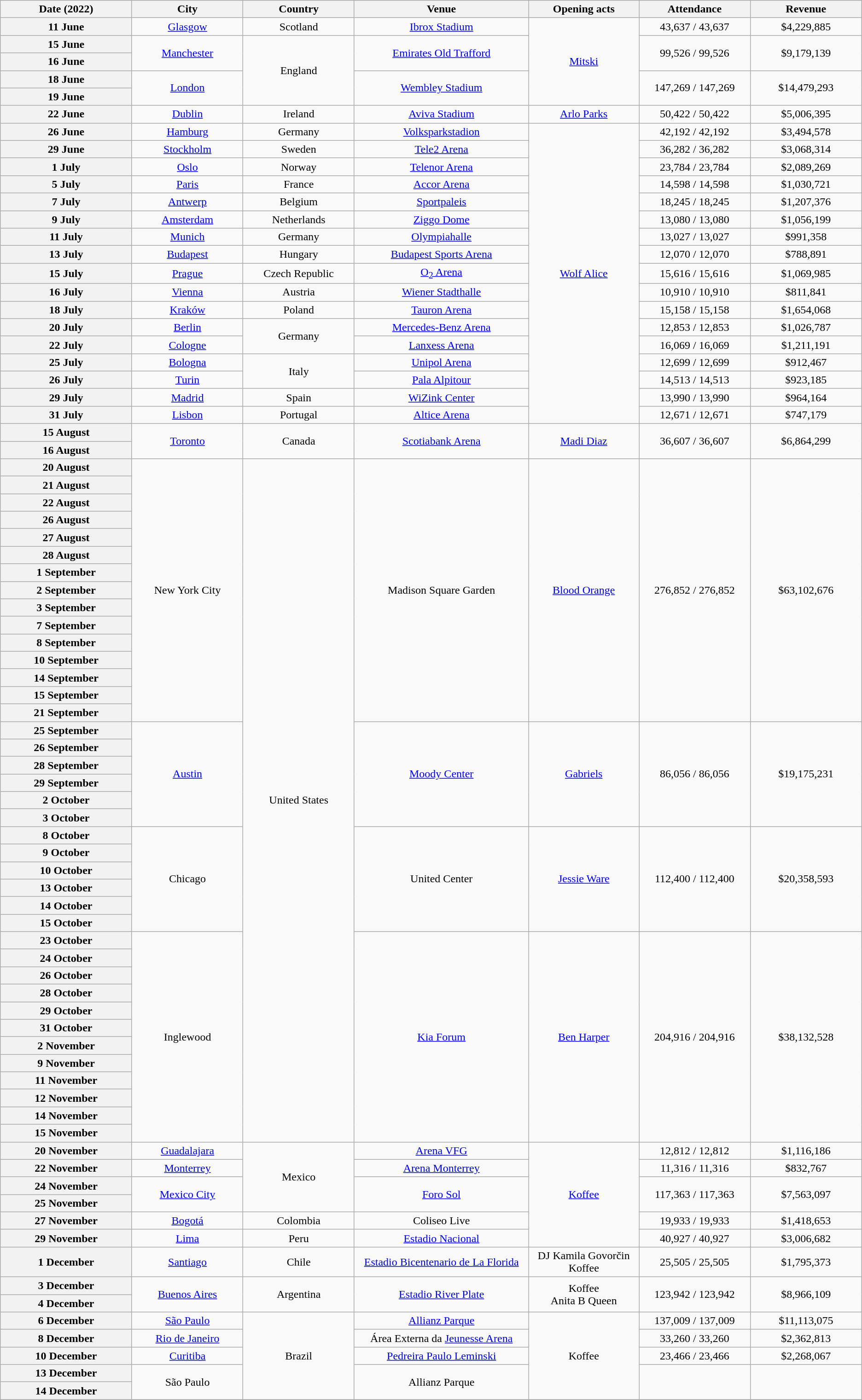<table class="wikitable plainrowheaders" style="text-align:center;">
<tr>
<th scope="col" style="width:12em;">Date (2022)</th>
<th scope="col" style="width:10em;">City</th>
<th scope="col" style="width:10em;">Country</th>
<th scope="col" style="width:16em;">Venue</th>
<th scope="col" style="width:10em;">Opening acts</th>
<th scope="col" style="width:10em;">Attendance</th>
<th scope="col" style="width:10em;">Revenue</th>
</tr>
<tr>
<th scope="row" style="text-align:center;">11 June</th>
<td><a href='#'>Glasgow</a></td>
<td>Scotland</td>
<td><a href='#'>Ibrox Stadium</a></td>
<td rowspan="5"><a href='#'>Mitski</a></td>
<td>43,637 / 43,637</td>
<td>$4,229,885</td>
</tr>
<tr>
<th scope="row" style="text-align:center;">15 June</th>
<td rowspan="2"><a href='#'>Manchester</a></td>
<td rowspan="4">England</td>
<td rowspan="2"><a href='#'>Emirates Old Trafford</a></td>
<td rowspan="2">99,526 / 99,526</td>
<td rowspan="2">$9,179,139</td>
</tr>
<tr>
<th scope="row" style="text-align:center;">16 June</th>
</tr>
<tr>
<th scope="row" style="text-align:center;">18 June</th>
<td rowspan="2"><a href='#'>London</a></td>
<td rowspan="2"><a href='#'>Wembley Stadium</a></td>
<td rowspan="2">147,269 / 147,269</td>
<td rowspan="2">$14,479,293</td>
</tr>
<tr>
<th scope="row" style="text-align:center;">19 June</th>
</tr>
<tr>
<th scope="row" style="text-align:center;">22 June</th>
<td><a href='#'>Dublin</a></td>
<td>Ireland</td>
<td><a href='#'>Aviva Stadium</a></td>
<td><a href='#'>Arlo Parks</a></td>
<td>50,422 / 50,422</td>
<td>$5,006,395</td>
</tr>
<tr>
<th scope="row" style="text-align:center;">26 June</th>
<td><a href='#'>Hamburg</a></td>
<td>Germany</td>
<td><a href='#'>Volksparkstadion</a></td>
<td rowspan="17"><a href='#'>Wolf Alice</a></td>
<td>42,192 / 42,192</td>
<td>$3,494,578</td>
</tr>
<tr>
<th scope="row" style="text-align:center;">29 June</th>
<td><a href='#'>Stockholm</a></td>
<td>Sweden</td>
<td><a href='#'>Tele2 Arena</a></td>
<td>36,282 / 36,282</td>
<td>$3,068,314</td>
</tr>
<tr>
<th scope="row" style="text-align:center;">1 July</th>
<td><a href='#'>Oslo</a></td>
<td>Norway</td>
<td><a href='#'>Telenor Arena</a></td>
<td>23,784 / 23,784</td>
<td>$2,089,269</td>
</tr>
<tr>
<th scope="row" style="text-align:center;">5 July</th>
<td><a href='#'>Paris</a></td>
<td>France</td>
<td><a href='#'>Accor Arena</a></td>
<td>14,598 / 14,598</td>
<td>$1,030,721</td>
</tr>
<tr>
<th scope="row" style="text-align:center;">7 July</th>
<td><a href='#'>Antwerp</a></td>
<td>Belgium</td>
<td><a href='#'>Sportpaleis</a></td>
<td>18,245 / 18,245</td>
<td>$1,207,376</td>
</tr>
<tr>
<th scope="row" style="text-align:center;">9 July</th>
<td><a href='#'>Amsterdam</a></td>
<td>Netherlands</td>
<td><a href='#'>Ziggo Dome</a></td>
<td>13,080 / 13,080</td>
<td>$1,056,199</td>
</tr>
<tr>
<th scope="row" style="text-align:center;">11 July</th>
<td><a href='#'>Munich</a></td>
<td>Germany</td>
<td><a href='#'>Olympiahalle</a></td>
<td>13,027 / 13,027</td>
<td>$991,358</td>
</tr>
<tr>
<th scope="row" style="text-align:center;">13 July</th>
<td><a href='#'>Budapest</a></td>
<td>Hungary</td>
<td><a href='#'>Budapest Sports Arena</a></td>
<td>12,070 / 12,070</td>
<td>$788,891</td>
</tr>
<tr>
<th scope="row" style="text-align:center;">15 July</th>
<td><a href='#'>Prague</a></td>
<td>Czech Republic</td>
<td><a href='#'>O<sub>2</sub> Arena</a></td>
<td>15,616 / 15,616</td>
<td>$1,069,985</td>
</tr>
<tr>
<th scope="row" style="text-align:center;">16 July</th>
<td><a href='#'>Vienna</a></td>
<td>Austria</td>
<td><a href='#'>Wiener Stadthalle</a></td>
<td>10,910 / 10,910</td>
<td>$811,841</td>
</tr>
<tr>
<th scope="row" style="text-align:center;">18 July</th>
<td><a href='#'>Kraków</a></td>
<td>Poland</td>
<td><a href='#'>Tauron Arena</a></td>
<td>15,158 / 15,158</td>
<td>$1,654,068</td>
</tr>
<tr>
<th scope="row" style="text-align:center;">20 July</th>
<td><a href='#'>Berlin</a></td>
<td rowspan="2">Germany</td>
<td><a href='#'>Mercedes-Benz Arena</a></td>
<td>12,853 / 12,853</td>
<td>$1,026,787</td>
</tr>
<tr>
<th scope="row" style="text-align:center;">22 July</th>
<td><a href='#'>Cologne</a></td>
<td><a href='#'>Lanxess Arena</a></td>
<td>16,069 / 16,069</td>
<td>$1,211,191</td>
</tr>
<tr>
<th scope="row" style="text-align:center;">25 July</th>
<td><a href='#'>Bologna</a></td>
<td rowspan="2">Italy</td>
<td><a href='#'>Unipol Arena</a></td>
<td>12,699 / 12,699</td>
<td>$912,467</td>
</tr>
<tr>
<th scope="row" style="text-align:center;">26 July</th>
<td><a href='#'>Turin</a></td>
<td><a href='#'>Pala Alpitour</a></td>
<td>14,513 / 14,513</td>
<td>$923,185</td>
</tr>
<tr>
<th scope="row" style="text-align:center;">29 July</th>
<td><a href='#'>Madrid</a></td>
<td>Spain</td>
<td><a href='#'>WiZink Center</a></td>
<td>13,990 / 13,990</td>
<td>$964,164</td>
</tr>
<tr>
<th scope="row" style="text-align:center;">31 July</th>
<td><a href='#'>Lisbon</a></td>
<td>Portugal</td>
<td><a href='#'>Altice Arena</a></td>
<td>12,671 / 12,671</td>
<td>$747,179</td>
</tr>
<tr>
<th scope="row" style="text-align:center;">15 August</th>
<td rowspan="2"><a href='#'>Toronto</a></td>
<td rowspan="2">Canada</td>
<td rowspan="2"><a href='#'>Scotiabank Arena</a></td>
<td rowspan="2"><a href='#'>Madi Diaz</a></td>
<td rowspan="2">36,607 / 36,607</td>
<td rowspan="2">$6,864,299</td>
</tr>
<tr>
<th scope="row" style="text-align:center;">16 August</th>
</tr>
<tr>
<th scope="row" style="text-align:center;">20 August</th>
<td rowspan="15">New York City</td>
<td rowspan="39">United States</td>
<td rowspan="15">Madison Square Garden</td>
<td rowspan="15"><a href='#'>Blood Orange</a></td>
<td rowspan="15">276,852 / 276,852</td>
<td rowspan="15">$63,102,676</td>
</tr>
<tr>
<th scope="row" style="text-align:center;">21 August</th>
</tr>
<tr>
<th scope="row" style="text-align:center;">22 August</th>
</tr>
<tr>
<th scope="row" style="text-align:center;">26 August</th>
</tr>
<tr>
<th scope="row" style="text-align:center;">27 August</th>
</tr>
<tr>
<th scope="row" style="text-align:center;">28 August</th>
</tr>
<tr>
<th scope="row" style="text-align:center;">1 September</th>
</tr>
<tr>
<th scope="row" style="text-align:center;">2 September</th>
</tr>
<tr>
<th scope="row" style="text-align:center;">3 September</th>
</tr>
<tr>
<th scope="row" style="text-align:center;">7 September</th>
</tr>
<tr>
<th scope="row" style="text-align:center;">8 September</th>
</tr>
<tr>
<th scope="row" style="text-align:center;">10 September</th>
</tr>
<tr>
<th scope="row" style="text-align:center;">14 September</th>
</tr>
<tr>
<th scope="row" style="text-align:center;">15 September</th>
</tr>
<tr>
<th scope="row" style="text-align:center;">21 September</th>
</tr>
<tr>
<th scope="row" style="text-align:center;">25 September</th>
<td rowspan="6"><a href='#'>Austin</a></td>
<td rowspan="6"><a href='#'>Moody Center</a></td>
<td rowspan="6"><a href='#'>Gabriels</a></td>
<td rowspan="6">86,056 / 86,056</td>
<td rowspan="6">$19,175,231</td>
</tr>
<tr>
<th scope="row" style="text-align:center;">26 September</th>
</tr>
<tr>
<th scope="row" style="text-align:center;">28 September</th>
</tr>
<tr>
<th scope="row" style="text-align:center;">29 September</th>
</tr>
<tr>
<th scope="row" style="text-align:center;">2 October</th>
</tr>
<tr>
<th scope="row" style="text-align:center;">3 October</th>
</tr>
<tr>
<th scope="row" style="text-align:center;">8 October</th>
<td rowspan="6">Chicago</td>
<td rowspan="6">United Center</td>
<td rowspan="6"><a href='#'>Jessie Ware</a></td>
<td rowspan="6">112,400 / 112,400</td>
<td rowspan="6">$20,358,593</td>
</tr>
<tr>
<th scope="row" style="text-align:center;">9 October</th>
</tr>
<tr>
<th scope="row" style="text-align:center;">10 October </th>
</tr>
<tr>
<th scope="row" style="text-align:center;">13 October</th>
</tr>
<tr>
<th scope="row" style="text-align:center;">14 October</th>
</tr>
<tr>
<th scope="row" style="text-align:center;">15 October</th>
</tr>
<tr>
<th scope="row" style="text-align:center;">23 October</th>
<td rowspan="12">Inglewood</td>
<td rowspan="12"><a href='#'>Kia Forum</a></td>
<td rowspan="12"><a href='#'>Ben Harper</a></td>
<td rowspan="12">204,916 / 204,916</td>
<td rowspan="12">$38,132,528</td>
</tr>
<tr>
<th scope="row" style="text-align:center;">24 October</th>
</tr>
<tr>
<th scope="row" style="text-align:center;">26 October</th>
</tr>
<tr>
<th scope="row" style="text-align:center;">28 October</th>
</tr>
<tr>
<th scope="row" style="text-align:center;">29 October</th>
</tr>
<tr>
<th scope="row" style="text-align:center;">31 October</th>
</tr>
<tr>
<th scope="row" style="text-align:center;">2 November</th>
</tr>
<tr>
<th scope="row" style="text-align:center;">9 November</th>
</tr>
<tr>
<th scope="row" style="text-align:center;">11 November</th>
</tr>
<tr>
<th scope="row" style="text-align:center;">12 November</th>
</tr>
<tr>
<th scope="row" style="text-align:center;">14 November</th>
</tr>
<tr>
<th scope="row" style="text-align:center;">15 November</th>
</tr>
<tr>
<th scope="row" style="text-align:center;">20 November</th>
<td><a href='#'>Guadalajara</a></td>
<td rowspan="4">Mexico</td>
<td><a href='#'>Arena VFG</a></td>
<td rowspan="6"><a href='#'>Koffee</a></td>
<td>12,812 / 12,812</td>
<td>$1,116,186</td>
</tr>
<tr>
<th scope="row" style="text-align:center;">22 November</th>
<td><a href='#'>Monterrey</a></td>
<td><a href='#'>Arena Monterrey</a></td>
<td>11,316 / 11,316</td>
<td>$832,767</td>
</tr>
<tr>
<th scope="row" style="text-align:center;">24 November</th>
<td rowspan="2"><a href='#'>Mexico City</a></td>
<td rowspan="2"><a href='#'>Foro Sol</a></td>
<td rowspan="2">117,363 / 117,363</td>
<td rowspan="2">$7,563,097</td>
</tr>
<tr>
<th scope="row" style="text-align:center;">25 November</th>
</tr>
<tr>
<th scope="row" style="text-align:center;">27 November</th>
<td><a href='#'>Bogotá</a></td>
<td>Colombia</td>
<td>Coliseo Live</td>
<td>19,933 / 19,933</td>
<td>$1,418,653</td>
</tr>
<tr>
<th scope="row" style="text-align:center;">29 November</th>
<td><a href='#'>Lima</a></td>
<td>Peru</td>
<td><a href='#'>Estadio Nacional</a></td>
<td>40,927 / 40,927</td>
<td>$3,006,682</td>
</tr>
<tr>
<th scope="row" style="text-align:center;">1 December</th>
<td><a href='#'>Santiago</a></td>
<td>Chile</td>
<td><a href='#'>Estadio Bicentenario de La Florida</a></td>
<td>DJ Kamila Govorčin <br>Koffee</td>
<td>25,505 / 25,505</td>
<td>$1,795,373</td>
</tr>
<tr>
<th scope="row" style="text-align:center;">3 December</th>
<td rowspan="2"><a href='#'>Buenos Aires</a></td>
<td rowspan="2">Argentina</td>
<td rowspan="2"><a href='#'>Estadio River Plate</a></td>
<td rowspan="2">Koffee <br>Anita B Queen</td>
<td rowspan="2">123,942 / 123,942</td>
<td rowspan="2">$8,966,109</td>
</tr>
<tr>
<th scope="row" style="text-align:center;">4 December</th>
</tr>
<tr>
<th scope="row" style="text-align:center;">6 December</th>
<td><a href='#'>São Paulo</a></td>
<td rowspan="5">Brazil</td>
<td><a href='#'>Allianz Parque</a></td>
<td rowspan="5">Koffee</td>
<td>137,009 / 137,009</td>
<td>$11,113,075</td>
</tr>
<tr>
<th scope="row" style="text-align:center;">8 December</th>
<td><a href='#'>Rio de Janeiro</a></td>
<td>Área Externa da <a href='#'>Jeunesse Arena</a></td>
<td>33,260 / 33,260</td>
<td>$2,362,813</td>
</tr>
<tr>
<th scope="row" style="text-align:center;">10 December</th>
<td><a href='#'>Curitiba</a></td>
<td><a href='#'>Pedreira Paulo Leminski</a></td>
<td>23,466 / 23,466</td>
<td>$2,268,067</td>
</tr>
<tr>
<th scope="row" style="text-align:center;">13 December</th>
<td rowspan="2">São Paulo</td>
<td rowspan="2">Allianz Parque</td>
<td rowspan="2"></td>
<td rowspan="2"></td>
</tr>
<tr>
<th scope="row" style="text-align:center;">14 December</th>
</tr>
<tr>
</tr>
</table>
